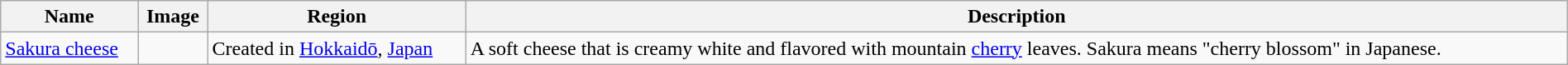<table class="wikitable sortable" style="width:100%">
<tr>
<th>Name</th>
<th class="unsortable">Image</th>
<th>Region</th>
<th>Description</th>
</tr>
<tr>
<td><a href='#'>Sakura cheese</a></td>
<td></td>
<td>Created in <a href='#'>Hokkaidō</a>, <a href='#'>Japan</a></td>
<td>A soft cheese that is creamy white and flavored with mountain <a href='#'>cherry</a> leaves. Sakura means "cherry blossom" in Japanese.</td>
</tr>
</table>
